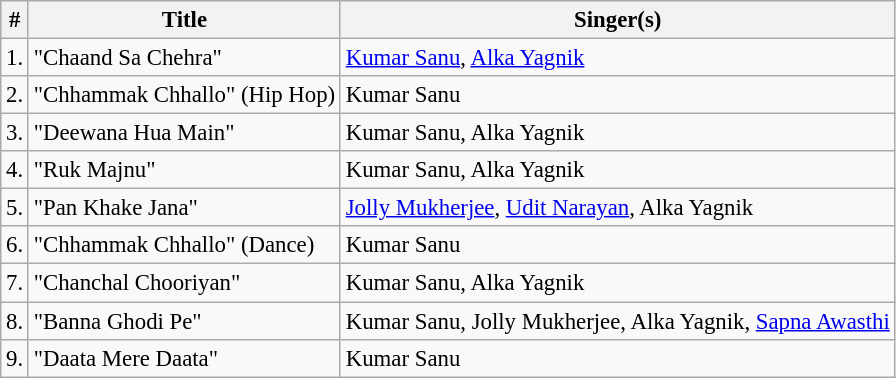<table class="wikitable sortable" style="font-size:95%;">
<tr>
<th>#</th>
<th>Title</th>
<th>Singer(s)</th>
</tr>
<tr>
<td>1.</td>
<td>"Chaand Sa Chehra"</td>
<td><a href='#'>Kumar Sanu</a>, <a href='#'>Alka Yagnik</a></td>
</tr>
<tr>
<td>2.</td>
<td>"Chhammak Chhallo" (Hip Hop)</td>
<td>Kumar Sanu</td>
</tr>
<tr>
<td>3.</td>
<td>"Deewana Hua Main"</td>
<td>Kumar Sanu, Alka Yagnik</td>
</tr>
<tr>
<td>4.</td>
<td>"Ruk Majnu"</td>
<td>Kumar Sanu, Alka Yagnik</td>
</tr>
<tr>
<td>5.</td>
<td>"Pan Khake Jana"</td>
<td><a href='#'>Jolly Mukherjee</a>, <a href='#'>Udit Narayan</a>, Alka Yagnik</td>
</tr>
<tr>
<td>6.</td>
<td>"Chhammak Chhallo" (Dance)</td>
<td>Kumar Sanu</td>
</tr>
<tr>
<td>7.</td>
<td>"Chanchal Chooriyan"</td>
<td>Kumar Sanu, Alka Yagnik</td>
</tr>
<tr>
<td>8.</td>
<td>"Banna Ghodi Pe"</td>
<td>Kumar Sanu, Jolly Mukherjee, Alka Yagnik, <a href='#'>Sapna Awasthi</a></td>
</tr>
<tr>
<td>9.</td>
<td>"Daata Mere Daata"</td>
<td>Kumar Sanu</td>
</tr>
</table>
